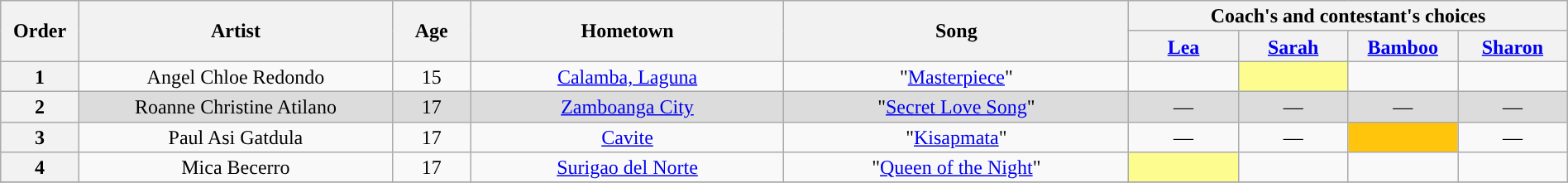<table class="wikitable" style="text-align:center; line-height:17px; width:100%;">
<tr>
<th scope="col" rowspan="2" width="05%">Order</th>
<th scope="col" rowspan="2" width="20%">Artist</th>
<th scope="col" rowspan="2" width="05%">Age</th>
<th scope="col" rowspan="2" width="20%">Hometown</th>
<th scope="col" rowspan="2" width="22%">Song</th>
<th scope="col" colspan="4" width="28%">Coach's and contestant's choices</th>
</tr>
<tr>
<th width="07%"><a href='#'>Lea</a></th>
<th width="07%"><a href='#'>Sarah</a></th>
<th width="07%"><a href='#'>Bamboo</a></th>
<th width="07%"><a href='#'>Sharon</a></th>
</tr>
<tr>
<th>1</th>
<td>Angel Chloe Redondo</td>
<td>15</td>
<td><a href='#'>Calamba, Laguna</a></td>
<td>"<a href='#'>Masterpiece</a>"</td>
<td><strong></strong></td>
<td style="background:#fdfc8f;"><strong></strong></td>
<td><strong></strong></td>
<td><strong></strong></td>
</tr>
<tr>
<th>2</th>
<td style="background:#DCDCDC;">Roanne Christine Atilano</td>
<td style="background:#DCDCDC;">17</td>
<td style="background:#DCDCDC;"><a href='#'>Zamboanga City</a></td>
<td style="background:#DCDCDC;">"<a href='#'>Secret Love Song</a>"</td>
<td style="background:#DCDCDC;">—</td>
<td style="background:#DCDCDC;">—</td>
<td style="background:#DCDCDC;">—</td>
<td style="background:#DCDCDC;">—</td>
</tr>
<tr>
<th>3</th>
<td>Paul Asi Gatdula</td>
<td>17</td>
<td><a href='#'>Cavite</a></td>
<td>"<a href='#'>Kisapmata</a>"</td>
<td>—</td>
<td>—</td>
<td style="background:#FFC40C;"><strong></strong></td>
<td>—</td>
</tr>
<tr>
<th>4</th>
<td>Mica Becerro</td>
<td>17</td>
<td><a href='#'>Surigao del Norte</a></td>
<td>"<a href='#'>Queen of the Night</a>"</td>
<td style="background:#fdfc8f;"><strong></strong></td>
<td><strong></strong></td>
<td><strong></strong></td>
<td><strong></strong></td>
</tr>
<tr>
</tr>
</table>
